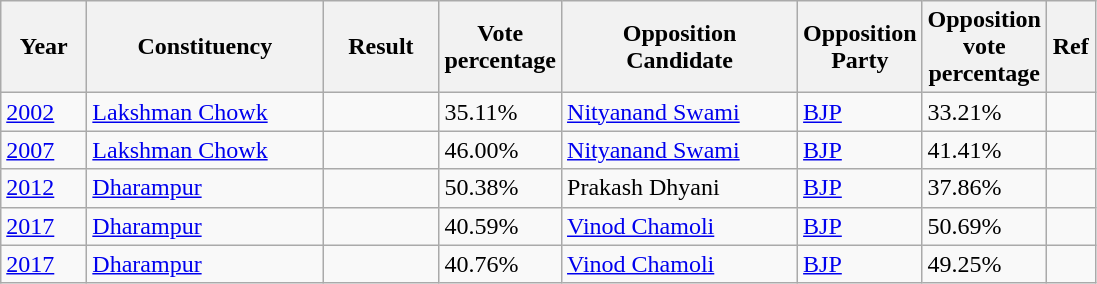<table class="sortable wikitable">
<tr>
<th width=50>Year</th>
<th width=150>Constituency</th>
<th width=70>Result</th>
<th width=70>Vote percentage</th>
<th width=150>Opposition Candidate</th>
<th width=70>Opposition Party</th>
<th width=70>Opposition vote percentage</th>
<th width=25>Ref</th>
</tr>
<tr>
<td><a href='#'>2002</a></td>
<td><a href='#'>Lakshman Chowk</a></td>
<td></td>
<td>35.11%</td>
<td><a href='#'>Nityanand Swami</a></td>
<td><a href='#'>BJP</a></td>
<td>33.21%</td>
<td></td>
</tr>
<tr>
<td><a href='#'>2007</a></td>
<td><a href='#'>Lakshman Chowk</a></td>
<td></td>
<td>46.00%</td>
<td><a href='#'>Nityanand Swami</a></td>
<td><a href='#'>BJP</a></td>
<td>41.41%</td>
<td></td>
</tr>
<tr>
<td><a href='#'>2012</a></td>
<td><a href='#'>Dharampur</a></td>
<td></td>
<td>50.38%</td>
<td>Prakash Dhyani</td>
<td><a href='#'>BJP</a></td>
<td>37.86%</td>
<td></td>
</tr>
<tr>
<td><a href='#'>2017</a></td>
<td><a href='#'>Dharampur</a></td>
<td></td>
<td>40.59%</td>
<td><a href='#'>Vinod Chamoli</a></td>
<td><a href='#'>BJP</a></td>
<td>50.69%</td>
<td></td>
</tr>
<tr>
<td><a href='#'>2017</a></td>
<td><a href='#'>Dharampur</a></td>
<td></td>
<td>40.76%</td>
<td><a href='#'>Vinod Chamoli</a></td>
<td><a href='#'>BJP</a></td>
<td>49.25%</td>
<td></td>
</tr>
</table>
